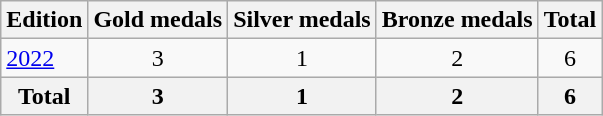<table class="wikitable">
<tr>
<th>Edition</th>
<th>Gold medals</th>
<th>Silver medals</th>
<th>Bronze medals</th>
<th>Total</th>
</tr>
<tr>
<td><a href='#'>2022</a></td>
<td style="text-align:center;">3</td>
<td style="text-align:center;">1</td>
<td style="text-align:center;">2</td>
<td style="text-align:center;">6</td>
</tr>
<tr>
<th>Total</th>
<th style="text-align:center;">3</th>
<th style="text-align:center;">1</th>
<th style="text-align:center;">2</th>
<th style="text-align:center;">6</th>
</tr>
</table>
